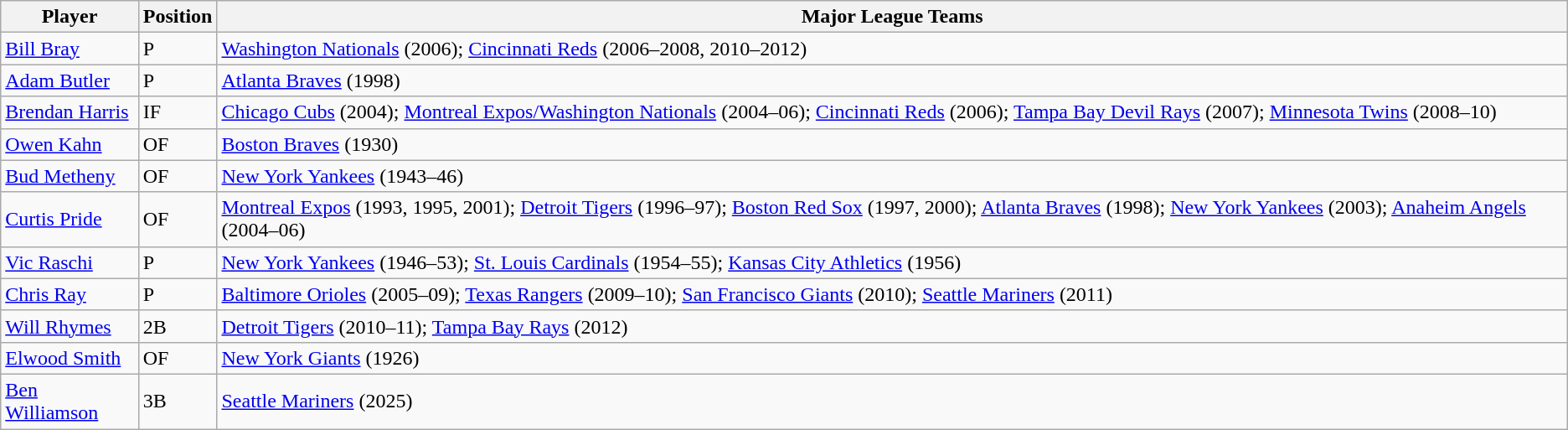<table class="wikitable sortable">
<tr>
<th>Player</th>
<th>Position</th>
<th class="unsortable">Major League Teams</th>
</tr>
<tr>
<td><a href='#'>Bill Bray</a></td>
<td>P</td>
<td><a href='#'>Washington Nationals</a> (2006); <a href='#'>Cincinnati Reds</a> (2006–2008, 2010–2012)</td>
</tr>
<tr>
<td><a href='#'>Adam Butler</a></td>
<td>P</td>
<td><a href='#'>Atlanta Braves</a> (1998)</td>
</tr>
<tr>
<td><a href='#'>Brendan Harris</a></td>
<td>IF</td>
<td><a href='#'>Chicago Cubs</a> (2004); <a href='#'>Montreal Expos/Washington Nationals</a> (2004–06); <a href='#'>Cincinnati Reds</a> (2006); <a href='#'>Tampa Bay Devil Rays</a> (2007); <a href='#'>Minnesota Twins</a> (2008–10)</td>
</tr>
<tr>
<td><a href='#'>Owen Kahn</a></td>
<td>OF</td>
<td><a href='#'>Boston Braves</a> (1930)</td>
</tr>
<tr>
<td><a href='#'>Bud Metheny</a></td>
<td>OF</td>
<td><a href='#'>New York Yankees</a> (1943–46)</td>
</tr>
<tr>
<td><a href='#'>Curtis Pride</a></td>
<td>OF</td>
<td><a href='#'>Montreal Expos</a> (1993, 1995, 2001); <a href='#'>Detroit Tigers</a> (1996–97); <a href='#'>Boston Red Sox</a> (1997, 2000); <a href='#'>Atlanta Braves</a> (1998); <a href='#'>New York Yankees</a> (2003); <a href='#'>Anaheim Angels</a> (2004–06)</td>
</tr>
<tr>
<td><a href='#'>Vic Raschi</a></td>
<td>P</td>
<td><a href='#'>New York Yankees</a> (1946–53); <a href='#'>St. Louis Cardinals</a> (1954–55); <a href='#'>Kansas City Athletics</a> (1956)</td>
</tr>
<tr>
<td><a href='#'>Chris Ray</a></td>
<td>P</td>
<td><a href='#'>Baltimore Orioles</a> (2005–09); <a href='#'>Texas Rangers</a> (2009–10); <a href='#'>San Francisco Giants</a> (2010); <a href='#'>Seattle Mariners</a> (2011)</td>
</tr>
<tr>
<td><a href='#'>Will Rhymes</a></td>
<td>2B</td>
<td><a href='#'>Detroit Tigers</a> (2010–11); <a href='#'>Tampa Bay Rays</a> (2012)</td>
</tr>
<tr>
<td><a href='#'>Elwood Smith</a></td>
<td>OF</td>
<td><a href='#'>New York Giants</a> (1926)</td>
</tr>
<tr>
<td><a href='#'>Ben Williamson</a></td>
<td>3B</td>
<td><a href='#'>Seattle Mariners</a> (2025)</td>
</tr>
</table>
